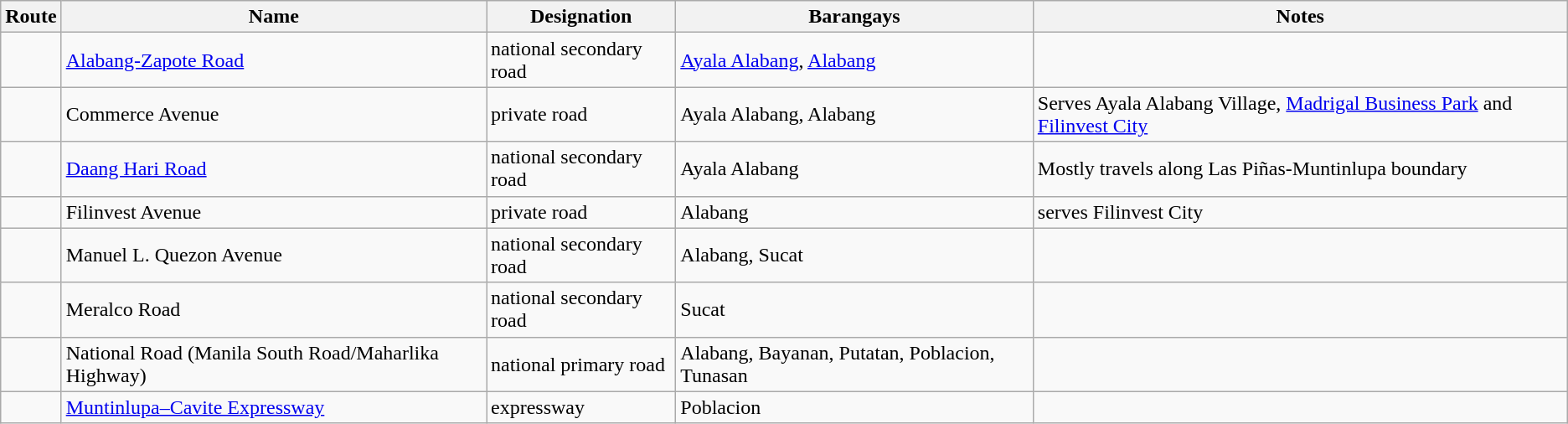<table class="wikitable sortable collapsible" id="muntinlupa">
<tr>
<th>Route</th>
<th>Name</th>
<th>Designation</th>
<th class="unsortable">Barangays</th>
<th class="unsortable">Notes</th>
</tr>
<tr>
<td></td>
<td><a href='#'>Alabang-Zapote Road</a></td>
<td>national secondary road</td>
<td><a href='#'>Ayala Alabang</a>, <a href='#'>Alabang</a></td>
<td></td>
</tr>
<tr>
<td></td>
<td>Commerce Avenue</td>
<td>private road</td>
<td>Ayala Alabang, Alabang</td>
<td>Serves Ayala Alabang Village, <a href='#'>Madrigal Business Park</a> and <a href='#'>Filinvest City</a></td>
</tr>
<tr>
<td></td>
<td><a href='#'>Daang Hari Road</a></td>
<td>national secondary road</td>
<td>Ayala Alabang</td>
<td>Mostly travels along Las Piñas-Muntinlupa boundary</td>
</tr>
<tr>
<td></td>
<td>Filinvest Avenue</td>
<td>private road</td>
<td>Alabang</td>
<td>serves Filinvest City</td>
</tr>
<tr>
<td></td>
<td>Manuel L. Quezon Avenue</td>
<td>national secondary road</td>
<td>Alabang, Sucat</td>
<td></td>
</tr>
<tr>
<td></td>
<td>Meralco Road</td>
<td>national secondary road</td>
<td>Sucat</td>
<td></td>
</tr>
<tr>
<td></td>
<td>National Road (Manila South Road/Maharlika Highway)</td>
<td>national primary road</td>
<td>Alabang, Bayanan, Putatan, Poblacion, Tunasan</td>
<td></td>
</tr>
<tr>
<td></td>
<td><a href='#'>Muntinlupa–Cavite Expressway</a></td>
<td>expressway</td>
<td>Poblacion</td>
<td></td>
</tr>
</table>
